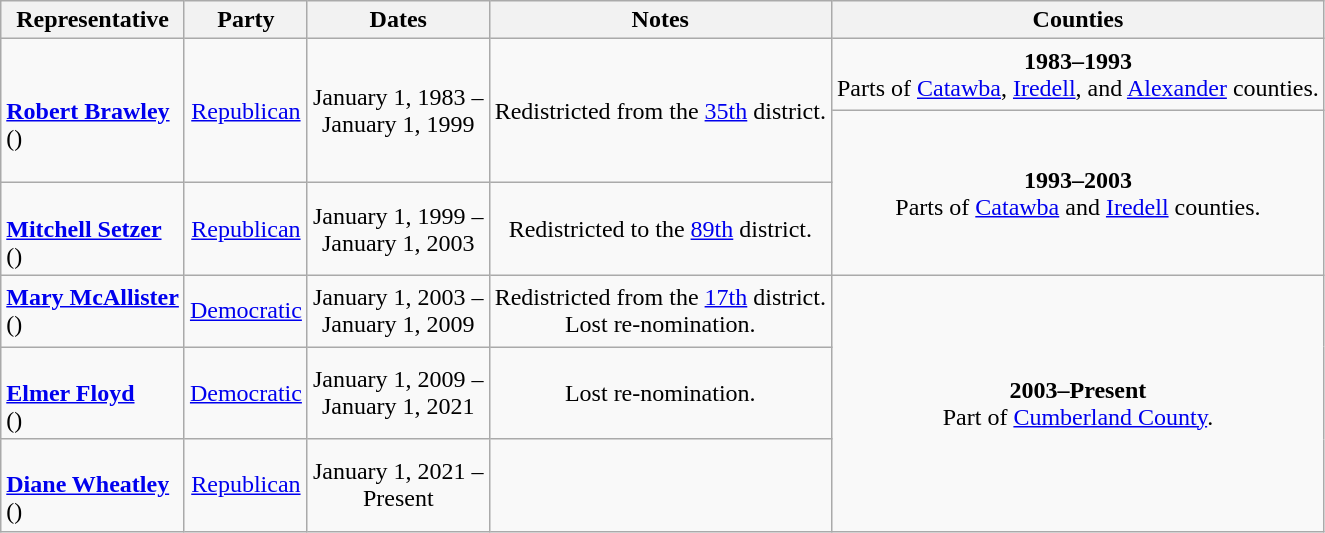<table class=wikitable style="text-align:center">
<tr>
<th>Representative</th>
<th>Party</th>
<th>Dates</th>
<th>Notes</th>
<th>Counties</th>
</tr>
<tr style="height:3em">
<td rowspan=2 align=left><br><strong><a href='#'>Robert Brawley</a></strong><br>()</td>
<td rowspan=2 ><a href='#'>Republican</a></td>
<td rowspan=2 nowrap>January 1, 1983 – <br> January 1, 1999</td>
<td rowspan=2>Redistricted from the <a href='#'>35th</a> district.</td>
<td><strong>1983–1993</strong> <br> Parts of <a href='#'>Catawba</a>, <a href='#'>Iredell</a>, and <a href='#'>Alexander</a> counties.</td>
</tr>
<tr style="height:3em">
<td rowspan=2><strong>1993–2003</strong> <br> Parts of <a href='#'>Catawba</a> and <a href='#'>Iredell</a> counties.</td>
</tr>
<tr style="height:3em">
<td align=left><br><strong><a href='#'>Mitchell Setzer</a></strong><br>()</td>
<td><a href='#'>Republican</a></td>
<td nowrap>January 1, 1999 – <br> January 1, 2003</td>
<td>Redistricted to the <a href='#'>89th</a> district.</td>
</tr>
<tr style="height:3em">
<td align=left><strong><a href='#'>Mary McAllister</a></strong><br>()</td>
<td><a href='#'>Democratic</a></td>
<td nowrap>January 1, 2003 – <br> January 1, 2009</td>
<td>Redistricted from the <a href='#'>17th</a> district. <br> Lost re-nomination.</td>
<td rowspan=3><strong>2003–Present</strong> <br> Part of <a href='#'>Cumberland County</a>.</td>
</tr>
<tr style="height:3em">
<td align=left><br><strong><a href='#'>Elmer Floyd</a></strong><br>()</td>
<td><a href='#'>Democratic</a></td>
<td nowrap>January 1, 2009 – <br> January 1, 2021</td>
<td>Lost re-nomination.</td>
</tr>
<tr style="height:3em">
<td align=left><br><strong><a href='#'>Diane Wheatley</a></strong><br>()</td>
<td><a href='#'>Republican</a></td>
<td nowrap>January 1, 2021 – <br> Present</td>
<td></td>
</tr>
</table>
